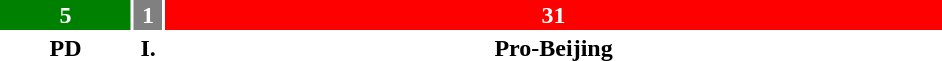<table style="width:50%; text-align:center;">
<tr style="color:white;">
<td style="background:green; width:14%;"><strong>5</strong></td>
<td style="background:gray; width:3%;"><strong>1</strong></td>
<td style="background:red; width:84%;"><strong>31</strong></td>
</tr>
<tr>
<td><span><strong>PD</strong></span></td>
<td><span><strong>I.</strong></span></td>
<td><span><strong>Pro-Beijing</strong></span></td>
</tr>
</table>
